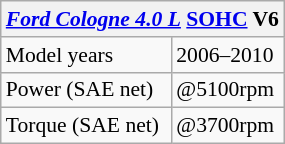<table class="wikitable" style="font-size:90%;">
<tr>
<th colspan=2><em><a href='#'>Ford Cologne 4.0 L</a></em> <a href='#'>SOHC</a> V6</th>
</tr>
<tr>
<td>Model years</td>
<td>2006–2010</td>
</tr>
<tr>
<td>Power (SAE net)</td>
<td> @5100rpm</td>
</tr>
<tr>
<td>Torque (SAE net)</td>
<td> @3700rpm</td>
</tr>
</table>
